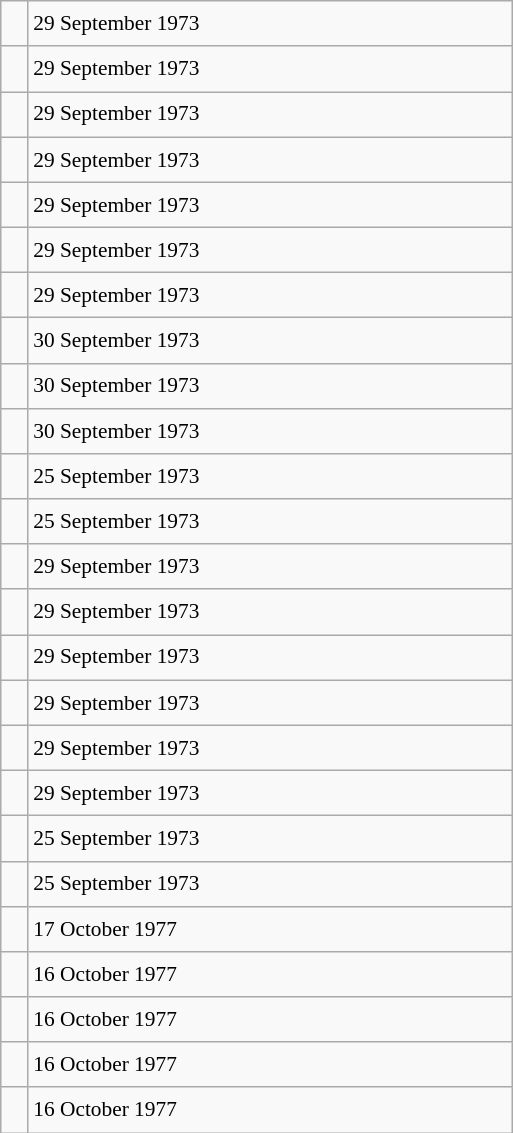<table class="wikitable" style="font-size: 89%; float: left; width: 24em; margin-right: 1em; line-height: 1.65em">
<tr>
<td></td>
<td>29 September 1973</td>
</tr>
<tr>
<td></td>
<td>29 September 1973</td>
</tr>
<tr>
<td></td>
<td>29 September 1973</td>
</tr>
<tr>
<td></td>
<td>29 September 1973</td>
</tr>
<tr>
<td></td>
<td>29 September 1973</td>
</tr>
<tr>
<td></td>
<td>29 September 1973</td>
</tr>
<tr>
<td></td>
<td>29 September 1973</td>
</tr>
<tr>
<td></td>
<td>30 September 1973</td>
</tr>
<tr>
<td></td>
<td>30 September 1973</td>
</tr>
<tr>
<td></td>
<td>30 September 1973</td>
</tr>
<tr>
<td></td>
<td>25 September 1973</td>
</tr>
<tr>
<td></td>
<td>25 September 1973</td>
</tr>
<tr>
<td></td>
<td>29 September 1973</td>
</tr>
<tr>
<td></td>
<td>29 September 1973</td>
</tr>
<tr>
<td></td>
<td>29 September 1973</td>
</tr>
<tr>
<td></td>
<td>29 September 1973</td>
</tr>
<tr>
<td></td>
<td>29 September 1973</td>
</tr>
<tr>
<td></td>
<td>29 September 1973</td>
</tr>
<tr>
<td></td>
<td>25 September 1973</td>
</tr>
<tr>
<td></td>
<td>25 September 1973</td>
</tr>
<tr>
<td></td>
<td>17 October 1977</td>
</tr>
<tr>
<td></td>
<td>16 October 1977</td>
</tr>
<tr>
<td></td>
<td>16 October 1977</td>
</tr>
<tr>
<td></td>
<td>16 October 1977</td>
</tr>
<tr>
<td></td>
<td>16 October 1977</td>
</tr>
</table>
